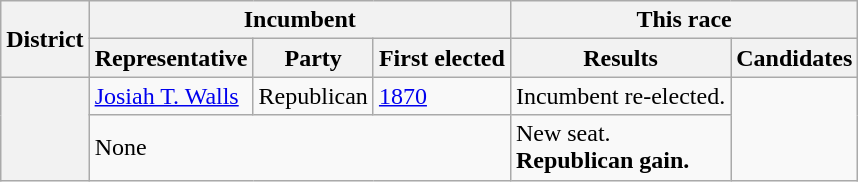<table class=wikitable>
<tr>
<th rowspan=2>District</th>
<th colspan=3>Incumbent</th>
<th colspan=2>This race</th>
</tr>
<tr>
<th>Representative</th>
<th>Party</th>
<th>First elected</th>
<th>Results</th>
<th>Candidates</th>
</tr>
<tr>
<th rowspan=2><br></th>
<td><a href='#'>Josiah T. Walls</a></td>
<td>Republican</td>
<td><a href='#'>1870</a></td>
<td>Incumbent re-elected.</td>
<td rowspan=2 nowrap></td>
</tr>
<tr>
<td colspan=3>None </td>
<td>New seat.<br><strong>Republican gain.</strong></td>
</tr>
</table>
